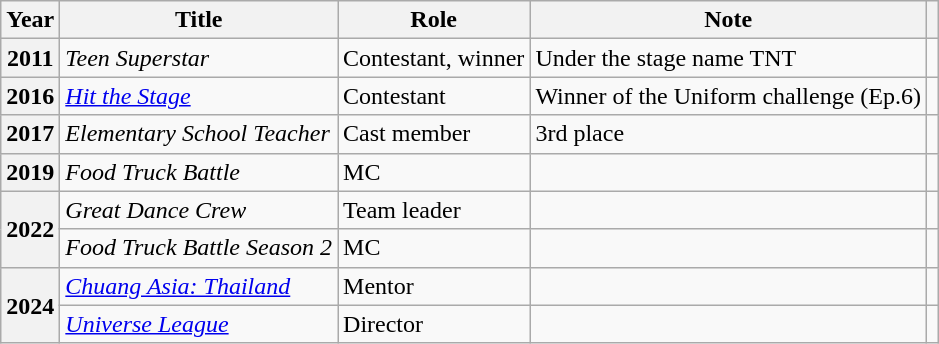<table class="wikitable plainrowheaders sortable">
<tr>
<th scope="col">Year</th>
<th scope="col">Title</th>
<th scope="col">Role</th>
<th scope="col" class="unsortable">Note</th>
<th scope="col" class="unsortable"></th>
</tr>
<tr>
<th scope="row">2011</th>
<td><em>Teen Superstar</em></td>
<td>Contestant, winner</td>
<td>Under the stage name TNT</td>
<td></td>
</tr>
<tr>
<th scope="row">2016</th>
<td><em><a href='#'>Hit the Stage</a></em></td>
<td>Contestant</td>
<td>Winner of the Uniform challenge (Ep.6)</td>
<td></td>
</tr>
<tr>
<th scope="row">2017</th>
<td><em>Elementary School Teacher</em></td>
<td>Cast member</td>
<td>3rd place</td>
<td></td>
</tr>
<tr>
<th scope="row">2019</th>
<td><em>Food Truck Battle</em></td>
<td>MC</td>
<td></td>
<td></td>
</tr>
<tr>
<th scope="row" rowspan="2">2022</th>
<td><em>Great Dance Crew</em></td>
<td>Team leader</td>
<td></td>
<td></td>
</tr>
<tr>
<td><em>Food Truck Battle Season 2</em></td>
<td>MC</td>
<td></td>
<td></td>
</tr>
<tr>
<th scope="row" rowspan="2">2024</th>
<td><em><a href='#'>Chuang Asia: Thailand</a></em></td>
<td>Mentor</td>
<td></td>
<td></td>
</tr>
<tr>
<td><em><a href='#'>Universe League</a></em></td>
<td>Director</td>
<td></td>
<td></td>
</tr>
</table>
